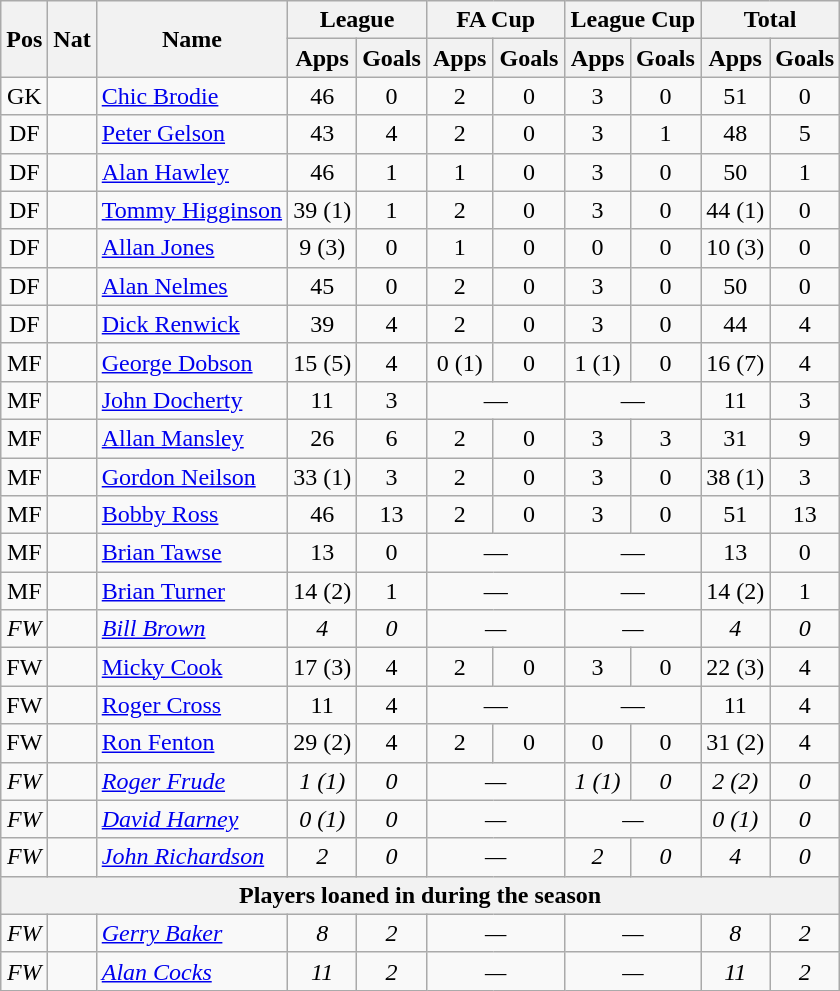<table class="wikitable" style="text-align:center">
<tr>
<th rowspan="2">Pos</th>
<th rowspan="2">Nat</th>
<th rowspan="2">Name</th>
<th colspan="2" style="width:85px;">League</th>
<th colspan="2" style="width:85px;">FA Cup</th>
<th colspan="2">League Cup</th>
<th colspan="2" style="width:85px;">Total</th>
</tr>
<tr>
<th>Apps</th>
<th>Goals</th>
<th>Apps</th>
<th>Goals</th>
<th>Apps</th>
<th>Goals</th>
<th>Apps</th>
<th>Goals</th>
</tr>
<tr>
<td>GK</td>
<td></td>
<td style="text-align:left;"><a href='#'>Chic Brodie</a></td>
<td>46</td>
<td>0</td>
<td>2</td>
<td>0</td>
<td>3</td>
<td>0</td>
<td>51</td>
<td>0</td>
</tr>
<tr>
<td>DF</td>
<td></td>
<td style="text-align:left;"><a href='#'>Peter Gelson</a></td>
<td>43</td>
<td>4</td>
<td>2</td>
<td>0</td>
<td>3</td>
<td>1</td>
<td>48</td>
<td>5</td>
</tr>
<tr>
<td>DF</td>
<td></td>
<td style="text-align:left;"><a href='#'>Alan Hawley</a></td>
<td>46</td>
<td>1</td>
<td>1</td>
<td>0</td>
<td>3</td>
<td>0</td>
<td>50</td>
<td>1</td>
</tr>
<tr>
<td>DF</td>
<td></td>
<td style="text-align:left;"><a href='#'>Tommy Higginson</a></td>
<td>39 (1)</td>
<td>1</td>
<td>2</td>
<td>0</td>
<td>3</td>
<td>0</td>
<td>44 (1)</td>
<td>0</td>
</tr>
<tr>
<td>DF</td>
<td></td>
<td style="text-align:left;"><a href='#'>Allan Jones</a></td>
<td>9 (3)</td>
<td>0</td>
<td>1</td>
<td>0</td>
<td>0</td>
<td>0</td>
<td>10 (3)</td>
<td>0</td>
</tr>
<tr>
<td>DF</td>
<td></td>
<td style="text-align:left;"><a href='#'>Alan Nelmes</a></td>
<td>45</td>
<td>0</td>
<td>2</td>
<td>0</td>
<td>3</td>
<td>0</td>
<td>50</td>
<td>0</td>
</tr>
<tr>
<td>DF</td>
<td></td>
<td style="text-align:left;"><a href='#'>Dick Renwick</a></td>
<td>39</td>
<td>4</td>
<td>2</td>
<td>0</td>
<td>3</td>
<td>0</td>
<td>44</td>
<td>4</td>
</tr>
<tr>
<td>MF</td>
<td></td>
<td style="text-align:left;"><a href='#'>George Dobson</a></td>
<td>15 (5)</td>
<td>4</td>
<td>0 (1)</td>
<td>0</td>
<td>1 (1)</td>
<td>0</td>
<td>16 (7)</td>
<td>4</td>
</tr>
<tr>
<td>MF</td>
<td></td>
<td style="text-align:left;"><a href='#'>John Docherty</a></td>
<td>11</td>
<td>3</td>
<td colspan="2">—</td>
<td colspan="2">—</td>
<td>11</td>
<td>3</td>
</tr>
<tr>
<td>MF</td>
<td></td>
<td style="text-align:left;"><a href='#'>Allan Mansley</a></td>
<td>26</td>
<td>6</td>
<td>2</td>
<td>0</td>
<td>3</td>
<td>3</td>
<td>31</td>
<td>9</td>
</tr>
<tr>
<td>MF</td>
<td></td>
<td style="text-align:left;"><a href='#'>Gordon Neilson</a></td>
<td>33 (1)</td>
<td>3</td>
<td>2</td>
<td>0</td>
<td>3</td>
<td>0</td>
<td>38 (1)</td>
<td>3</td>
</tr>
<tr>
<td>MF</td>
<td></td>
<td style="text-align:left;"><a href='#'>Bobby Ross</a></td>
<td>46</td>
<td>13</td>
<td>2</td>
<td>0</td>
<td>3</td>
<td>0</td>
<td>51</td>
<td>13</td>
</tr>
<tr>
<td>MF</td>
<td></td>
<td style="text-align:left;"><a href='#'>Brian Tawse</a></td>
<td>13</td>
<td>0</td>
<td colspan="2">—</td>
<td colspan="2">—</td>
<td>13</td>
<td>0</td>
</tr>
<tr>
<td>MF</td>
<td></td>
<td style="text-align:left;"><a href='#'>Brian Turner</a></td>
<td>14 (2)</td>
<td>1</td>
<td colspan="2">—</td>
<td colspan="2">—</td>
<td>14 (2)</td>
<td>1</td>
</tr>
<tr>
<td><em>FW</em></td>
<td><em></em></td>
<td style="text-align:left;"><a href='#'><em>Bill Brown</em></a></td>
<td><em>4</em></td>
<td><em>0</em></td>
<td colspan="2"><em>—</em></td>
<td colspan="2"><em>—</em></td>
<td><em>4</em></td>
<td><em>0</em></td>
</tr>
<tr>
<td>FW</td>
<td></td>
<td style="text-align:left;"><a href='#'>Micky Cook</a></td>
<td>17 (3)</td>
<td>4</td>
<td>2</td>
<td>0</td>
<td>3</td>
<td>0</td>
<td>22 (3)</td>
<td>4</td>
</tr>
<tr>
<td>FW</td>
<td></td>
<td style="text-align:left;"><a href='#'>Roger Cross</a></td>
<td>11</td>
<td>4</td>
<td colspan="2">—</td>
<td colspan="2">—</td>
<td>11</td>
<td>4</td>
</tr>
<tr>
<td>FW</td>
<td></td>
<td style="text-align:left;"><a href='#'>Ron Fenton</a></td>
<td>29 (2)</td>
<td>4</td>
<td>2</td>
<td>0</td>
<td>0</td>
<td>0</td>
<td>31 (2)</td>
<td>4</td>
</tr>
<tr>
<td><em>FW</em></td>
<td><em></em></td>
<td style="text-align:left;"><em><a href='#'>Roger Frude</a></em></td>
<td><em>1 (1)</em></td>
<td><em>0</em></td>
<td colspan="2"><em>—</em></td>
<td><em>1 (1)</em></td>
<td><em>0</em></td>
<td><em>2 (2)</em></td>
<td><em>0</em></td>
</tr>
<tr>
<td><em>FW</em></td>
<td><em></em></td>
<td style="text-align:left;"><em><a href='#'>David Harney</a></em></td>
<td><em>0 (1)</em></td>
<td><em>0</em></td>
<td colspan="2"><em>—</em></td>
<td colspan="2"><em>—</em></td>
<td><em>0 (1)</em></td>
<td><em>0</em></td>
</tr>
<tr>
<td><em>FW</em></td>
<td><em></em></td>
<td style="text-align:left;"><a href='#'><em>John Richardson</em></a></td>
<td><em>2</em></td>
<td><em>0</em></td>
<td colspan="2"><em>—</em></td>
<td><em>2</em></td>
<td><em>0</em></td>
<td><em>4</em></td>
<td><em>0</em></td>
</tr>
<tr>
<th colspan="11">Players loaned in during the season</th>
</tr>
<tr>
<td><em>FW</em></td>
<td><em></em></td>
<td style="text-align:left;"><em><a href='#'>Gerry Baker</a></em></td>
<td><em>8</em></td>
<td><em>2</em></td>
<td colspan="2"><em>—</em></td>
<td colspan="2"><em>—</em></td>
<td><em>8</em></td>
<td><em>2</em></td>
</tr>
<tr>
<td><em>FW</em></td>
<td><em></em></td>
<td style="text-align:left;"><em><a href='#'>Alan Cocks</a></em></td>
<td><em>11</em></td>
<td><em>2</em></td>
<td colspan="2"><em>—</em></td>
<td colspan="2"><em>—</em></td>
<td><em>11</em></td>
<td><em>2</em></td>
</tr>
</table>
